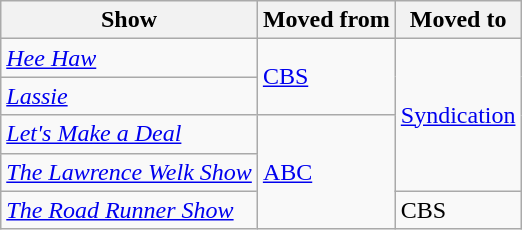<table class="wikitable sortable">
<tr>
<th>Show</th>
<th>Moved from</th>
<th>Moved to</th>
</tr>
<tr>
<td><em><a href='#'>Hee Haw</a></em></td>
<td rowspan="2"><a href='#'>CBS</a></td>
<td rowspan="4"><a href='#'>Syndication</a></td>
</tr>
<tr>
<td><em><a href='#'>Lassie</a></em></td>
</tr>
<tr>
<td><em><a href='#'>Let's Make a Deal</a></em></td>
<td rowspan="3"><a href='#'>ABC</a></td>
</tr>
<tr>
<td><em><a href='#'>The Lawrence Welk Show</a></em></td>
</tr>
<tr>
<td><em><a href='#'>The Road Runner Show</a></em></td>
<td>CBS</td>
</tr>
</table>
